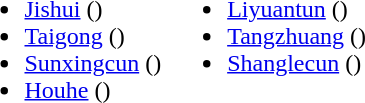<table>
<tr>
<td valign="top"><br><ul><li><a href='#'>Jishui</a> ()</li><li><a href='#'>Taigong</a> ()</li><li><a href='#'>Sunxingcun</a> ()</li><li><a href='#'>Houhe</a> ()</li></ul></td>
<td valign="top"><br><ul><li><a href='#'>Liyuantun</a> ()</li><li><a href='#'>Tangzhuang</a> ()</li><li><a href='#'>Shanglecun</a> ()</li></ul></td>
</tr>
</table>
